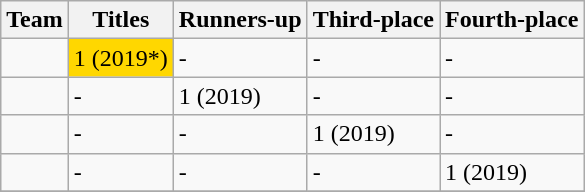<table class="wikitable">
<tr>
<th>Team</th>
<th>Titles</th>
<th>Runners-up</th>
<th>Third-place</th>
<th>Fourth-place</th>
</tr>
<tr>
<td></td>
<td bgcolor=gold>1 (2019*)</td>
<td>-</td>
<td>-</td>
<td>-</td>
</tr>
<tr>
<td></td>
<td>-</td>
<td>1 (2019)</td>
<td>-</td>
<td>-</td>
</tr>
<tr>
<td></td>
<td>-</td>
<td>-</td>
<td>1 (2019)</td>
<td>-</td>
</tr>
<tr>
<td></td>
<td>-</td>
<td>-</td>
<td>-</td>
<td>1 (2019)</td>
</tr>
<tr>
</tr>
</table>
